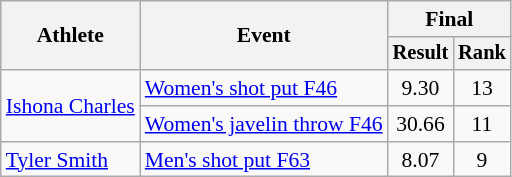<table class="wikitable" style="text-align: center; font-size:90%">
<tr>
<th rowspan="2">Athlete</th>
<th rowspan="2">Event</th>
<th colspan="2">Final</th>
</tr>
<tr style="font-size:95%">
<th>Result</th>
<th>Rank</th>
</tr>
<tr>
<td align=left rowspan="2"><a href='#'>Ishona Charles</a></td>
<td align=left><a href='#'>Women's shot put F46</a></td>
<td>9.30 <strong></strong></td>
<td>13</td>
</tr>
<tr>
<td align=left><a href='#'>Women's javelin throw F46</a></td>
<td>30.66 <strong></strong></td>
<td>11</td>
</tr>
<tr>
<td align=left><a href='#'>Tyler Smith</a></td>
<td align=left><a href='#'>Men's shot put F63</a></td>
<td>8.07 <strong></strong></td>
<td>9</td>
</tr>
</table>
